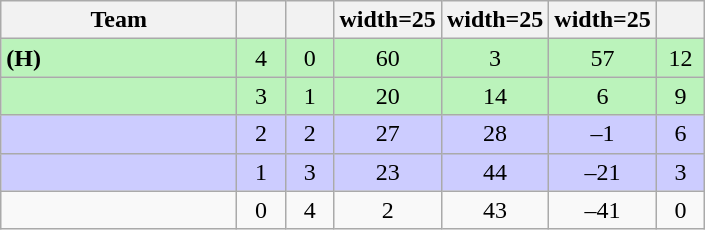<table class="wikitable" style="text-align:center;">
<tr>
<th width=150>Team</th>
<th style="width: 25px;"></th>
<th style="width: 25px;"></th>
<th>width=25</th>
<th>width=25</th>
<th>width=25</th>
<th width=25></th>
</tr>
<tr style="background:#BBF3BB">
<td style="text-align: left;"> <strong>(H)</strong></td>
<td>4</td>
<td>0</td>
<td>60</td>
<td>3</td>
<td>57</td>
<td>12</td>
</tr>
<tr style="background:#BBF3BB">
<td style="text-align: left;"></td>
<td>3</td>
<td>1</td>
<td>20</td>
<td>14</td>
<td>6</td>
<td>9</td>
</tr>
<tr style="background:#CCF">
<td style="text-align: left;"></td>
<td>2</td>
<td>2</td>
<td>27</td>
<td>28</td>
<td>–1</td>
<td>6</td>
</tr>
<tr style="background:#CCF">
<td style="text-align: left;"></td>
<td>1</td>
<td>3</td>
<td>23</td>
<td>44</td>
<td>–21</td>
<td>3</td>
</tr>
<tr>
<td style="text-align: left;"></td>
<td>0</td>
<td>4</td>
<td>2</td>
<td>43</td>
<td>–41</td>
<td>0</td>
</tr>
</table>
